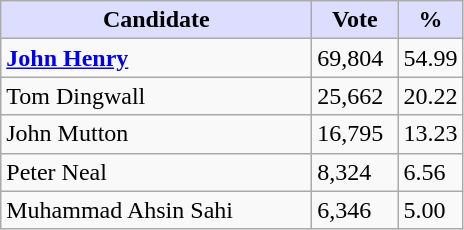<table class="wikitable">
<tr>
<th style="background:#ddf; width:200px;">Candidate</th>
<th style="background:#ddf; width:50px;">Vote</th>
<th style="background:#ddf; width:30px;">%</th>
</tr>
<tr>
<td><strong><a href='#'>John Henry</a></strong></td>
<td>69,804</td>
<td>54.99</td>
</tr>
<tr>
<td>Tom Dingwall</td>
<td>25,662</td>
<td>20.22</td>
</tr>
<tr>
<td>John Mutton</td>
<td>16,795</td>
<td>13.23</td>
</tr>
<tr>
<td>Peter Neal</td>
<td>8,324</td>
<td>6.56</td>
</tr>
<tr>
<td>Muhammad Ahsin Sahi</td>
<td>6,346</td>
<td>5.00</td>
</tr>
</table>
